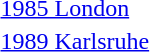<table>
<tr>
<td><a href='#'>1985 London</a></td>
<td></td>
<td></td>
<td></td>
</tr>
<tr>
<td><a href='#'>1989 Karlsruhe</a></td>
<td></td>
<td></td>
<td></td>
</tr>
</table>
